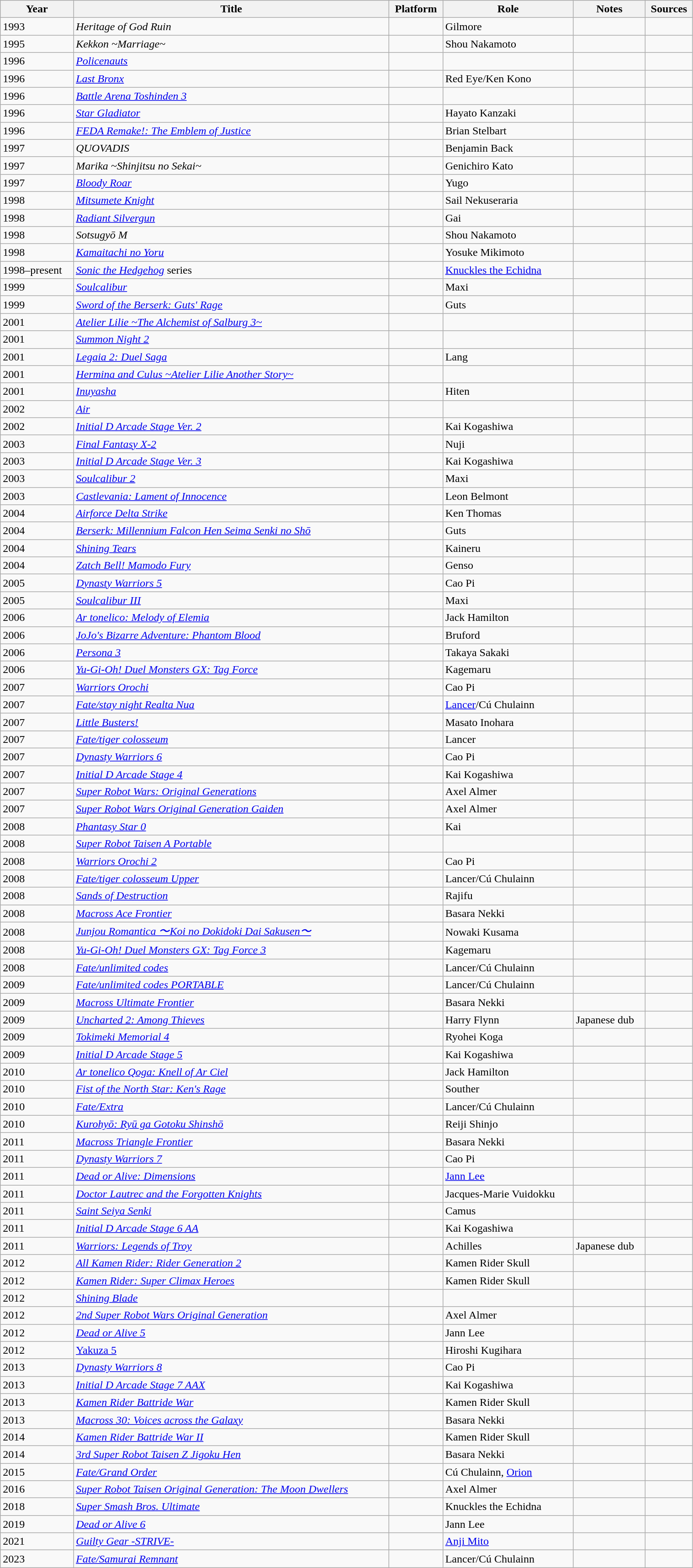<table class="sortable wikitable" style="min-width: 80%;">
<tr>
<th>Year</th>
<th>Title</th>
<th>Platform</th>
<th>Role</th>
<th class="unsortable">Notes</th>
<th class="unsortable">Sources</th>
</tr>
<tr>
<td>1993</td>
<td><em>Heritage of God Ruin</em></td>
<td></td>
<td>Gilmore</td>
<td></td>
<td></td>
</tr>
<tr>
<td>1995</td>
<td><em>Kekkon ~Marriage~</em></td>
<td></td>
<td>Shou Nakamoto</td>
<td></td>
<td></td>
</tr>
<tr>
<td>1996</td>
<td><em><a href='#'>Policenauts</a></em></td>
<td></td>
<td></td>
<td></td>
<td></td>
</tr>
<tr>
<td>1996</td>
<td><em><a href='#'>Last Bronx</a></em></td>
<td></td>
<td>Red Eye/Ken Kono</td>
<td></td>
<td></td>
</tr>
<tr>
<td>1996</td>
<td><em><a href='#'>Battle Arena Toshinden 3</a></em></td>
<td></td>
<td></td>
<td></td>
<td></td>
</tr>
<tr>
<td>1996</td>
<td><em><a href='#'>Star Gladiator</a></em></td>
<td></td>
<td>Hayato Kanzaki</td>
<td></td>
<td></td>
</tr>
<tr>
<td>1996</td>
<td><em><a href='#'>FEDA Remake!: The Emblem of Justice</a></em></td>
<td></td>
<td>Brian Stelbart</td>
<td></td>
<td></td>
</tr>
<tr>
<td>1997</td>
<td><em>QUOVADIS</em></td>
<td></td>
<td>Benjamin Back</td>
<td></td>
<td></td>
</tr>
<tr>
<td>1997</td>
<td><em>Marika ~Shinjitsu no Sekai~</em></td>
<td></td>
<td>Genichiro Kato</td>
<td></td>
<td></td>
</tr>
<tr>
<td>1997</td>
<td><em><a href='#'>Bloody Roar</a></em></td>
<td></td>
<td>Yugo</td>
<td></td>
<td></td>
</tr>
<tr>
<td>1998</td>
<td><em><a href='#'>Mitsumete Knight</a></em></td>
<td></td>
<td>Sail Nekuseraria</td>
<td></td>
<td></td>
</tr>
<tr>
<td>1998</td>
<td><em><a href='#'>Radiant Silvergun</a></em></td>
<td></td>
<td>Gai</td>
<td></td>
<td></td>
</tr>
<tr>
<td>1998</td>
<td><em>Sotsugyō M</em></td>
<td></td>
<td>Shou Nakamoto</td>
<td></td>
<td></td>
</tr>
<tr>
<td>1998</td>
<td><em><a href='#'>Kamaitachi no Yoru</a></em></td>
<td></td>
<td>Yosuke Mikimoto</td>
<td></td>
<td></td>
</tr>
<tr>
<td>1998–present</td>
<td><em><a href='#'>Sonic the Hedgehog</a></em> series</td>
<td></td>
<td><a href='#'>Knuckles the Echidna</a></td>
<td></td>
<td></td>
</tr>
<tr>
<td>1999</td>
<td><em><a href='#'>Soulcalibur</a></em></td>
<td></td>
<td>Maxi</td>
<td></td>
<td></td>
</tr>
<tr>
<td>1999</td>
<td><em><a href='#'>Sword of the Berserk: Guts' Rage</a></em></td>
<td></td>
<td>Guts</td>
<td></td>
<td></td>
</tr>
<tr>
<td>2001</td>
<td><em><a href='#'>Atelier Lilie ~The Alchemist of Salburg 3~</a></em></td>
<td></td>
<td></td>
<td></td>
<td></td>
</tr>
<tr>
<td>2001</td>
<td><em><a href='#'>Summon Night 2</a></em></td>
<td></td>
<td></td>
<td></td>
<td></td>
</tr>
<tr>
<td>2001</td>
<td><em><a href='#'>Legaia 2: Duel Saga</a></em></td>
<td></td>
<td>Lang</td>
<td></td>
<td></td>
</tr>
<tr>
<td>2001</td>
<td><em><a href='#'>Hermina and Culus ~Atelier Lilie Another Story~</a></em></td>
<td></td>
<td></td>
<td></td>
<td></td>
</tr>
<tr>
<td>2001</td>
<td><em><a href='#'>Inuyasha</a></em></td>
<td></td>
<td>Hiten</td>
<td></td>
<td></td>
</tr>
<tr>
<td>2002</td>
<td><em><a href='#'>Air</a></em></td>
<td></td>
<td></td>
<td></td>
<td></td>
</tr>
<tr>
<td>2002</td>
<td><em><a href='#'>Initial D Arcade Stage Ver. 2</a></em></td>
<td></td>
<td>Kai Kogashiwa</td>
<td></td>
<td></td>
</tr>
<tr>
<td>2003</td>
<td><em><a href='#'>Final Fantasy X-2</a></em></td>
<td></td>
<td>Nuji</td>
<td></td>
<td></td>
</tr>
<tr>
<td>2003</td>
<td><em><a href='#'>Initial D Arcade Stage Ver. 3</a></em></td>
<td></td>
<td>Kai Kogashiwa</td>
<td></td>
<td></td>
</tr>
<tr>
<td>2003</td>
<td><em><a href='#'>Soulcalibur 2</a></em></td>
<td></td>
<td>Maxi</td>
<td></td>
<td></td>
</tr>
<tr>
<td>2003</td>
<td><em><a href='#'>Castlevania: Lament of Innocence</a></em></td>
<td></td>
<td>Leon Belmont</td>
<td></td>
<td></td>
</tr>
<tr>
<td>2004</td>
<td><em><a href='#'>Airforce Delta Strike</a></em></td>
<td></td>
<td>Ken Thomas</td>
<td></td>
<td></td>
</tr>
<tr>
<td>2004</td>
<td><em><a href='#'>Berserk: Millennium Falcon Hen Seima Senki no Shō</a></em></td>
<td></td>
<td>Guts</td>
<td></td>
<td></td>
</tr>
<tr>
<td>2004</td>
<td><em><a href='#'>Shining Tears</a></em></td>
<td></td>
<td>Kaineru</td>
<td></td>
<td></td>
</tr>
<tr>
<td>2004</td>
<td><em><a href='#'>Zatch Bell! Mamodo Fury</a></em></td>
<td></td>
<td>Genso</td>
<td></td>
<td></td>
</tr>
<tr>
<td>2005</td>
<td><em><a href='#'>Dynasty Warriors 5</a></em></td>
<td></td>
<td>Cao Pi</td>
<td></td>
<td></td>
</tr>
<tr>
<td>2005</td>
<td><em><a href='#'>Soulcalibur III</a></em></td>
<td></td>
<td>Maxi</td>
<td></td>
<td></td>
</tr>
<tr>
<td>2006</td>
<td><em><a href='#'>Ar tonelico: Melody of Elemia</a></em></td>
<td></td>
<td>Jack Hamilton</td>
<td></td>
<td></td>
</tr>
<tr>
<td>2006</td>
<td><em><a href='#'>JoJo's Bizarre Adventure: Phantom Blood</a></em></td>
<td></td>
<td>Bruford</td>
<td></td>
<td></td>
</tr>
<tr>
<td>2006</td>
<td><em><a href='#'>Persona 3</a></em></td>
<td></td>
<td>Takaya Sakaki</td>
<td></td>
<td></td>
</tr>
<tr>
<td>2006</td>
<td><em><a href='#'>Yu-Gi-Oh! Duel Monsters GX: Tag Force</a></em></td>
<td></td>
<td>Kagemaru</td>
<td></td>
<td></td>
</tr>
<tr>
<td>2007</td>
<td><em><a href='#'>Warriors Orochi</a></em></td>
<td></td>
<td>Cao Pi</td>
<td></td>
<td></td>
</tr>
<tr>
<td>2007</td>
<td><em><a href='#'>Fate/stay night Realta Nua</a></em></td>
<td></td>
<td><a href='#'>Lancer</a>/Cú Chulainn</td>
<td></td>
<td></td>
</tr>
<tr>
<td>2007</td>
<td><em><a href='#'>Little Busters!</a></em></td>
<td></td>
<td>Masato Inohara</td>
<td></td>
<td></td>
</tr>
<tr>
<td>2007</td>
<td><em><a href='#'>Fate/tiger colosseum</a></em></td>
<td></td>
<td>Lancer</td>
<td></td>
<td></td>
</tr>
<tr>
<td>2007</td>
<td><em><a href='#'>Dynasty Warriors 6</a></em></td>
<td></td>
<td>Cao Pi</td>
<td></td>
<td></td>
</tr>
<tr>
<td>2007</td>
<td><em><a href='#'>Initial D Arcade Stage 4</a></em></td>
<td></td>
<td>Kai Kogashiwa</td>
<td></td>
<td></td>
</tr>
<tr>
<td>2007</td>
<td><em><a href='#'>Super Robot Wars: Original Generations</a></em></td>
<td></td>
<td>Axel Almer</td>
<td></td>
<td></td>
</tr>
<tr>
<td>2007</td>
<td><em><a href='#'>Super Robot Wars Original Generation Gaiden</a></em></td>
<td></td>
<td>Axel Almer</td>
<td></td>
<td></td>
</tr>
<tr>
<td>2008</td>
<td><em><a href='#'>Phantasy Star 0</a></em></td>
<td></td>
<td>Kai</td>
<td></td>
<td></td>
</tr>
<tr>
<td>2008</td>
<td><em><a href='#'>Super Robot Taisen A Portable</a></em></td>
<td></td>
<td></td>
<td></td>
<td></td>
</tr>
<tr>
<td>2008</td>
<td><em><a href='#'>Warriors Orochi 2</a></em></td>
<td></td>
<td>Cao Pi</td>
<td></td>
<td></td>
</tr>
<tr>
<td>2008</td>
<td><em><a href='#'>Fate/tiger colosseum Upper</a></em></td>
<td></td>
<td>Lancer/Cú Chulainn</td>
<td></td>
<td></td>
</tr>
<tr>
<td>2008</td>
<td><em><a href='#'>Sands of Destruction</a></em></td>
<td></td>
<td>Rajifu</td>
<td></td>
<td></td>
</tr>
<tr>
<td>2008</td>
<td><em><a href='#'>Macross Ace Frontier</a></em></td>
<td></td>
<td>Basara Nekki</td>
<td></td>
<td></td>
</tr>
<tr>
<td>2008</td>
<td><em><a href='#'>Junjou Romantica 〜Koi no Dokidoki Dai Sakusen〜</a></em></td>
<td></td>
<td>Nowaki Kusama</td>
<td></td>
<td></td>
</tr>
<tr>
<td>2008</td>
<td><em><a href='#'>Yu-Gi-Oh! Duel Monsters GX: Tag Force 3</a></em></td>
<td></td>
<td>Kagemaru</td>
<td></td>
<td></td>
</tr>
<tr>
<td>2008</td>
<td><em><a href='#'>Fate/unlimited codes</a></em></td>
<td></td>
<td>Lancer/Cú Chulainn</td>
<td></td>
<td></td>
</tr>
<tr>
<td>2009</td>
<td><em><a href='#'>Fate/unlimited codes PORTABLE</a></em></td>
<td></td>
<td>Lancer/Cú Chulainn</td>
<td></td>
<td></td>
</tr>
<tr>
<td>2009</td>
<td><em><a href='#'>Macross Ultimate Frontier</a></em></td>
<td></td>
<td>Basara Nekki</td>
<td></td>
<td></td>
</tr>
<tr>
<td>2009</td>
<td><em><a href='#'>Uncharted 2: Among Thieves</a></em></td>
<td></td>
<td>Harry Flynn</td>
<td>Japanese dub</td>
<td></td>
</tr>
<tr>
<td>2009</td>
<td><em><a href='#'>Tokimeki Memorial 4</a></em></td>
<td></td>
<td>Ryohei Koga</td>
<td></td>
<td></td>
</tr>
<tr>
<td>2009</td>
<td><em><a href='#'>Initial D Arcade Stage 5</a></em></td>
<td></td>
<td>Kai Kogashiwa</td>
<td></td>
<td></td>
</tr>
<tr>
<td>2010</td>
<td><em><a href='#'>Ar tonelico Qoga: Knell of Ar Ciel</a></em></td>
<td></td>
<td>Jack Hamilton</td>
<td></td>
<td></td>
</tr>
<tr>
<td>2010</td>
<td><em><a href='#'>Fist of the North Star: Ken's Rage</a></em></td>
<td></td>
<td>Souther</td>
<td></td>
<td></td>
</tr>
<tr>
<td>2010</td>
<td><em><a href='#'>Fate/Extra</a></em></td>
<td></td>
<td>Lancer/Cú Chulainn</td>
<td></td>
<td></td>
</tr>
<tr>
<td>2010</td>
<td><em><a href='#'>Kurohyō: Ryū ga Gotoku Shinshō</a></em></td>
<td></td>
<td>Reiji Shinjo</td>
<td></td>
<td></td>
</tr>
<tr>
<td>2011</td>
<td><em><a href='#'>Macross Triangle Frontier</a></em></td>
<td></td>
<td>Basara Nekki</td>
<td></td>
<td></td>
</tr>
<tr>
<td>2011</td>
<td><em><a href='#'>Dynasty Warriors 7</a></em></td>
<td></td>
<td>Cao Pi</td>
<td></td>
<td></td>
</tr>
<tr>
<td>2011</td>
<td><em><a href='#'>Dead or Alive: Dimensions</a></em></td>
<td></td>
<td><a href='#'>Jann Lee</a></td>
<td></td>
<td></td>
</tr>
<tr>
<td>2011</td>
<td><em><a href='#'>Doctor Lautrec and the Forgotten Knights</a></em></td>
<td></td>
<td>Jacques-Marie Vuidokku</td>
<td></td>
<td></td>
</tr>
<tr>
<td>2011</td>
<td><em><a href='#'>Saint Seiya Senki</a></em></td>
<td></td>
<td>Camus</td>
<td></td>
<td></td>
</tr>
<tr>
<td>2011</td>
<td><em><a href='#'>Initial D Arcade Stage 6 AA</a></em></td>
<td></td>
<td>Kai Kogashiwa</td>
<td></td>
<td></td>
</tr>
<tr>
<td>2011</td>
<td><em><a href='#'>Warriors: Legends of Troy</a></em></td>
<td></td>
<td>Achilles</td>
<td>Japanese dub</td>
<td></td>
</tr>
<tr>
<td>2012</td>
<td><em><a href='#'>All Kamen Rider: Rider Generation 2</a></em></td>
<td></td>
<td>Kamen Rider Skull</td>
<td></td>
<td></td>
</tr>
<tr>
<td>2012</td>
<td><em><a href='#'>Kamen Rider: Super Climax Heroes</a></em></td>
<td></td>
<td>Kamen Rider Skull</td>
<td></td>
<td></td>
</tr>
<tr>
<td>2012</td>
<td><em><a href='#'>Shining Blade</a></em></td>
<td></td>
<td></td>
<td></td>
<td></td>
</tr>
<tr>
<td>2012</td>
<td><em><a href='#'>2nd Super Robot Wars Original Generation</a></em></td>
<td></td>
<td>Axel Almer</td>
<td></td>
<td></td>
</tr>
<tr>
<td>2012</td>
<td><em><a href='#'>Dead or Alive 5</a></em></td>
<td></td>
<td>Jann Lee</td>
<td></td>
<td></td>
</tr>
<tr>
<td>2012</td>
<td><a href='#'>Yakuza 5</a></td>
<td></td>
<td>Hiroshi Kugihara</td>
<td></td>
</tr>
<tr>
<td>2013</td>
<td><em><a href='#'>Dynasty Warriors 8</a></em></td>
<td></td>
<td>Cao Pi</td>
<td></td>
<td></td>
</tr>
<tr>
<td>2013</td>
<td><em><a href='#'>Initial D Arcade Stage 7 AAX</a></em></td>
<td></td>
<td>Kai Kogashiwa</td>
<td></td>
<td></td>
</tr>
<tr>
<td>2013</td>
<td><em><a href='#'>Kamen Rider Battride War</a></em></td>
<td></td>
<td>Kamen Rider Skull</td>
<td></td>
<td></td>
</tr>
<tr>
<td>2013</td>
<td><em><a href='#'>Macross 30: Voices across the Galaxy</a></em></td>
<td></td>
<td>Basara Nekki</td>
<td></td>
<td></td>
</tr>
<tr>
<td>2014</td>
<td><em><a href='#'>Kamen Rider Battride War II</a></em></td>
<td></td>
<td>Kamen Rider Skull</td>
<td></td>
<td></td>
</tr>
<tr>
<td>2014</td>
<td><em><a href='#'>3rd Super Robot Taisen Z Jigoku Hen</a></em></td>
<td></td>
<td>Basara Nekki</td>
<td></td>
<td></td>
</tr>
<tr>
<td>2015</td>
<td><em><a href='#'>Fate/Grand Order</a></em></td>
<td></td>
<td>Cú Chulainn, <a href='#'>Orion</a></td>
<td></td>
<td></td>
</tr>
<tr>
<td>2016</td>
<td><em><a href='#'>Super Robot Taisen Original Generation:  The Moon Dwellers</a></em></td>
<td></td>
<td>Axel Almer</td>
<td></td>
<td></td>
</tr>
<tr>
<td>2018</td>
<td><em><a href='#'>Super Smash Bros. Ultimate</a></em></td>
<td></td>
<td>Knuckles the Echidna</td>
<td></td>
<td></td>
</tr>
<tr>
<td>2019</td>
<td><em><a href='#'>Dead or Alive 6</a></em></td>
<td></td>
<td>Jann Lee</td>
<td></td>
<td></td>
</tr>
<tr>
<td>2021</td>
<td><em><a href='#'>Guilty Gear -STRIVE-</a></em></td>
<td></td>
<td><a href='#'>Anji Mito</a></td>
<td></td>
<td></td>
</tr>
<tr>
<td>2023</td>
<td><em><a href='#'>Fate/Samurai Remnant</a></em></td>
<td></td>
<td>Lancer/Cú Chulainn</td>
<td></td>
<td></td>
</tr>
</table>
